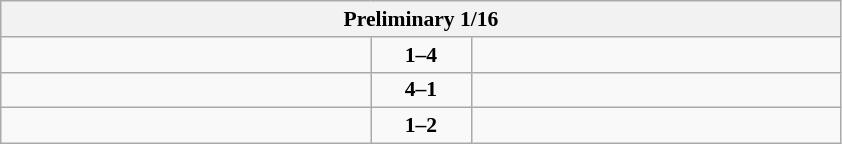<table class="wikitable" style="text-align: center; font-size:90% ">
<tr>
<th colspan=3>Preliminary 1/16</th>
</tr>
<tr>
<td align=left width="240"></td>
<td align=center width="60"><strong>1–4</strong></td>
<td align=left width="240"><strong></strong></td>
</tr>
<tr>
<td align=left><strong></strong></td>
<td align=center><strong>4–1</strong></td>
<td align=left></td>
</tr>
<tr>
<td align=left></td>
<td align=center><strong>1–2</strong></td>
<td align=left><strong></strong></td>
</tr>
</table>
